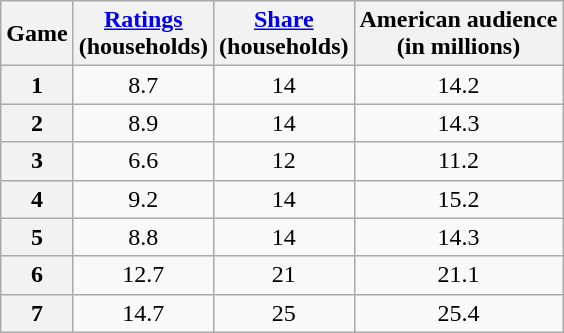<table class="wikitable" style="text-align:center;">
<tr>
<th>Game</th>
<th><a href='#'>Ratings</a><br>(households)</th>
<th><a href='#'>Share</a><br>(households)</th>
<th>American audience<br>(in millions)</th>
</tr>
<tr>
<th>1</th>
<td>8.7</td>
<td>14</td>
<td>14.2</td>
</tr>
<tr>
<th>2</th>
<td>8.9</td>
<td>14</td>
<td>14.3</td>
</tr>
<tr>
<th>3</th>
<td>6.6</td>
<td>12</td>
<td>11.2</td>
</tr>
<tr>
<th>4</th>
<td>9.2</td>
<td>14</td>
<td>15.2</td>
</tr>
<tr>
<th>5</th>
<td>8.8</td>
<td>14</td>
<td>14.3</td>
</tr>
<tr>
<th>6</th>
<td>12.7</td>
<td>21</td>
<td>21.1</td>
</tr>
<tr>
<th>7</th>
<td>14.7</td>
<td>25</td>
<td>25.4</td>
</tr>
</table>
